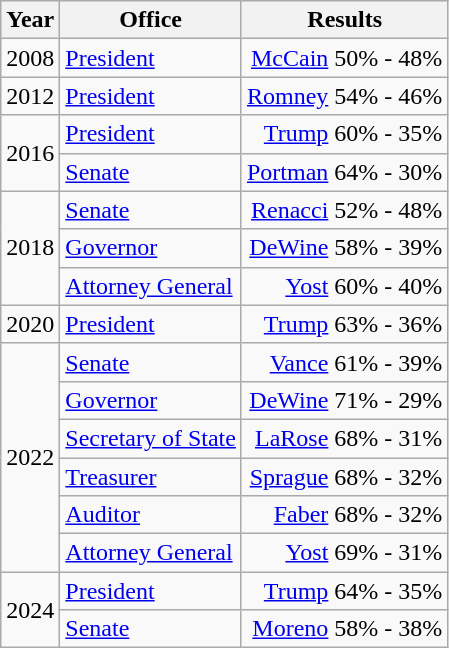<table class=wikitable>
<tr>
<th>Year</th>
<th>Office</th>
<th>Results</th>
</tr>
<tr>
<td>2008</td>
<td><a href='#'>President</a></td>
<td align="right" ><a href='#'>McCain</a> 50% - 48%</td>
</tr>
<tr>
<td>2012</td>
<td><a href='#'>President</a></td>
<td align="right" ><a href='#'>Romney</a> 54% - 46%</td>
</tr>
<tr>
<td rowspan=2>2016</td>
<td><a href='#'>President</a></td>
<td align="right" ><a href='#'>Trump</a> 60% - 35%</td>
</tr>
<tr>
<td><a href='#'>Senate</a></td>
<td align="right" ><a href='#'>Portman</a> 64% - 30%</td>
</tr>
<tr>
<td rowspan=3>2018</td>
<td><a href='#'>Senate</a></td>
<td align="right" ><a href='#'>Renacci</a> 52% - 48%</td>
</tr>
<tr>
<td><a href='#'>Governor</a></td>
<td align="right" ><a href='#'>DeWine</a> 58% - 39%</td>
</tr>
<tr>
<td><a href='#'>Attorney General</a></td>
<td align="right" ><a href='#'>Yost</a> 60% - 40%</td>
</tr>
<tr>
<td>2020</td>
<td><a href='#'>President</a></td>
<td align="right" ><a href='#'>Trump</a> 63% - 36%</td>
</tr>
<tr>
<td rowspan=6>2022</td>
<td><a href='#'>Senate</a></td>
<td align="right" ><a href='#'>Vance</a> 61% - 39%</td>
</tr>
<tr>
<td><a href='#'>Governor</a></td>
<td align="right" ><a href='#'>DeWine</a> 71% - 29%</td>
</tr>
<tr>
<td><a href='#'>Secretary of State</a></td>
<td align="right" ><a href='#'>LaRose</a> 68% - 31%</td>
</tr>
<tr>
<td><a href='#'>Treasurer</a></td>
<td align="right" ><a href='#'>Sprague</a> 68% - 32%</td>
</tr>
<tr>
<td><a href='#'>Auditor</a></td>
<td align="right" ><a href='#'>Faber</a> 68% - 32%</td>
</tr>
<tr>
<td><a href='#'>Attorney General</a></td>
<td align="right" ><a href='#'>Yost</a> 69% - 31%</td>
</tr>
<tr>
<td rowspan=2>2024</td>
<td><a href='#'>President</a></td>
<td align="right" ><a href='#'>Trump</a> 64% - 35%</td>
</tr>
<tr>
<td><a href='#'>Senate</a></td>
<td align="right" ><a href='#'>Moreno</a> 58% - 38%</td>
</tr>
</table>
